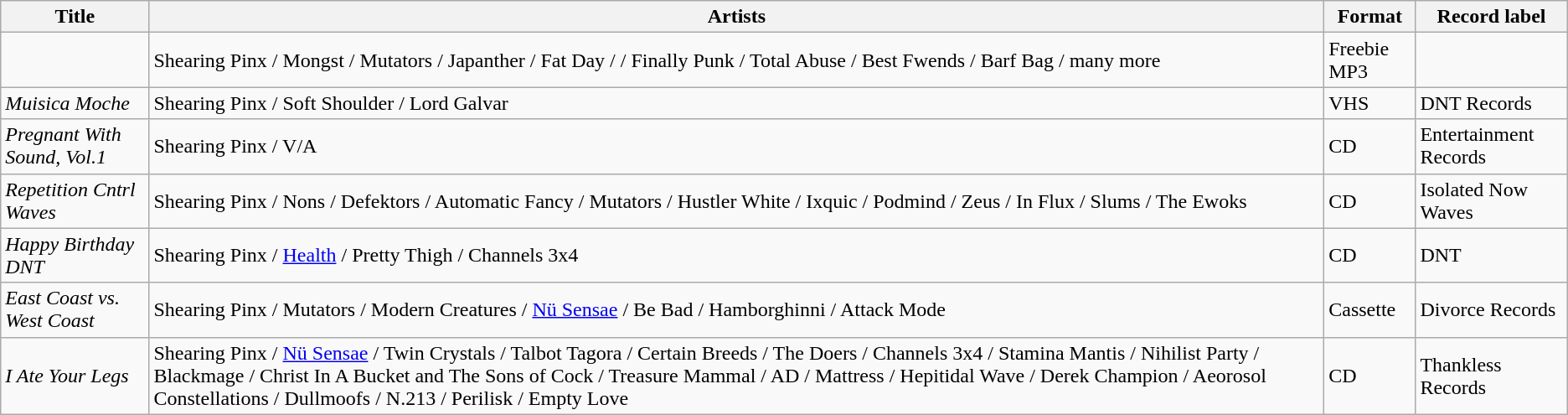<table class="wikitable">
<tr>
<th>Title</th>
<th>Artists</th>
<th>Format</th>
<th>Record label</th>
</tr>
<tr>
<td><em></em></td>
<td>Shearing Pinx / Mongst / Mutators / Japanther / Fat Day /  / Finally Punk / Total Abuse / Best Fwends / Barf Bag / many more</td>
<td>Freebie MP3</td>
<td></td>
</tr>
<tr>
<td><em>Muisica Moche</em></td>
<td>Shearing Pinx / Soft Shoulder / Lord Galvar</td>
<td>VHS</td>
<td>DNT Records</td>
</tr>
<tr>
<td><em>Pregnant With Sound, Vol.1</em></td>
<td>Shearing Pinx / V/A</td>
<td>CD</td>
<td>Entertainment Records</td>
</tr>
<tr>
<td><em>Repetition Cntrl Waves</em></td>
<td>Shearing Pinx / Nons / Defektors / Automatic Fancy / Mutators / Hustler White / Ixquic / Podmind / Zeus / In Flux / Slums / The Ewoks</td>
<td>CD</td>
<td>Isolated Now Waves</td>
</tr>
<tr>
<td><em>Happy Birthday DNT</em></td>
<td>Shearing Pinx / <a href='#'>Health</a> / Pretty Thigh / Channels 3x4</td>
<td>CD</td>
<td>DNT</td>
</tr>
<tr>
<td><em>East Coast vs. West Coast</em></td>
<td>Shearing Pinx / Mutators / Modern Creatures / <a href='#'>Nü Sensae</a> / Be Bad / Hamborghinni / Attack Mode</td>
<td>Cassette</td>
<td>Divorce Records</td>
</tr>
<tr>
<td><em>I Ate Your Legs</em></td>
<td>Shearing Pinx / <a href='#'>Nü Sensae</a> / Twin Crystals / Talbot Tagora / Certain Breeds / The Doers / Channels 3x4 / Stamina Mantis / Nihilist Party / Blackmage / Christ In A Bucket and The Sons of Cock / Treasure Mammal / AD / Mattress / Hepitidal Wave / Derek Champion / Aeorosol Constellations / Dullmoofs / N.213 / Perilisk / Empty Love</td>
<td>CD</td>
<td>Thankless Records</td>
</tr>
</table>
